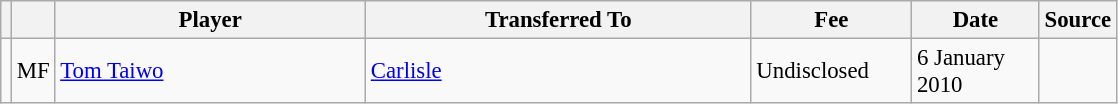<table class="wikitable plainrowheaders sortable" style="font-size:95%">
<tr>
<th></th>
<th></th>
<th scope="col" style="width:200px;">Player</th>
<th scope="col" style="width:250px;">Transferred To</th>
<th scope="col" style="width:100px;">Fee</th>
<th scope="col" style="width:78px;">Date</th>
<th>Source</th>
</tr>
<tr>
<td></td>
<td>MF</td>
<td> <a href='#'>Tom Taiwo</a></td>
<td><a href='#'>Carlisle</a></td>
<td>Undisclosed</td>
<td>6 January 2010</td>
</tr>
</table>
